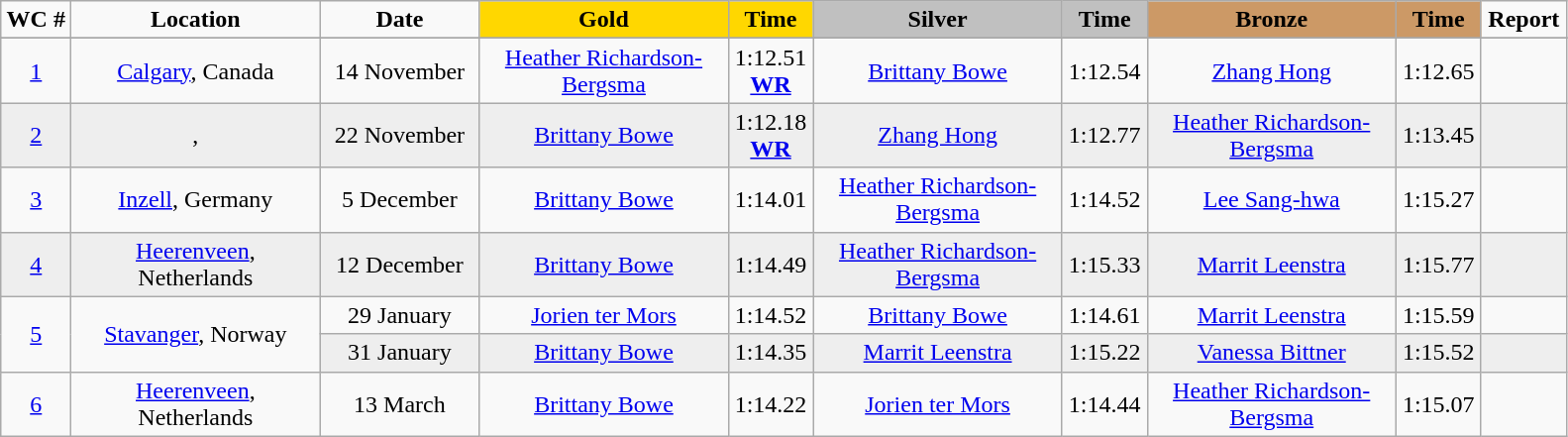<table class="wikitable">
<tr>
<td width="40" align="center"><strong>WC #</strong></td>
<td width="160" align="center"><strong>Location</strong></td>
<td width="100" align="center"><strong>Date</strong></td>
<td width="160" bgcolor="gold" align="center"><strong>Gold</strong></td>
<td width="50" bgcolor="gold" align="center"><strong>Time</strong></td>
<td width="160" bgcolor="silver" align="center"><strong>Silver</strong></td>
<td width="50" bgcolor="silver" align="center"><strong>Time</strong></td>
<td width="160" bgcolor="#CC9966" align="center"><strong>Bronze</strong></td>
<td width="50" bgcolor="#CC9966" align="center"><strong>Time</strong></td>
<td width="50" align="center"><strong>Report</strong></td>
</tr>
<tr bgcolor="#cccccc">
</tr>
<tr>
<td align="center"><a href='#'>1</a></td>
<td align="center"><a href='#'>Calgary</a>, Canada</td>
<td align="center">14 November</td>
<td align="center"><a href='#'>Heather Richardson-Bergsma</a><br><small></small></td>
<td align="center">1:12.51<br><strong><a href='#'>WR</a></strong></td>
<td align="center"><a href='#'>Brittany Bowe</a><br><small></small></td>
<td align="center">1:12.54</td>
<td align="center"><a href='#'>Zhang Hong</a><br><small></small></td>
<td align="center">1:12.65</td>
<td align="center"></td>
</tr>
<tr bgcolor="#eeeeee">
<td align="center"><a href='#'>2</a></td>
<td align="center">, </td>
<td align="center">22 November</td>
<td align="center"><a href='#'>Brittany Bowe</a><br><small></small></td>
<td align="center">1:12.18<br><strong><a href='#'>WR</a></strong></td>
<td align="center"><a href='#'>Zhang Hong</a><br><small></small></td>
<td align="center">1:12.77</td>
<td align="center"><a href='#'>Heather Richardson-Bergsma</a><br><small></small></td>
<td align="center">1:13.45</td>
<td align="center"></td>
</tr>
<tr>
<td align="center"><a href='#'>3</a></td>
<td align="center"><a href='#'>Inzell</a>, Germany</td>
<td align="center">5 December</td>
<td align="center"><a href='#'>Brittany Bowe</a><br><small></small></td>
<td align="center">1:14.01</td>
<td align="center"><a href='#'>Heather Richardson-Bergsma</a><br><small></small></td>
<td align="center">1:14.52</td>
<td align="center"><a href='#'>Lee Sang-hwa</a><br><small></small></td>
<td align="center">1:15.27</td>
<td align="center"></td>
</tr>
<tr bgcolor="#eeeeee">
<td align="center"><a href='#'>4</a></td>
<td align="center"><a href='#'>Heerenveen</a>, Netherlands</td>
<td align="center">12 December</td>
<td align="center"><a href='#'>Brittany Bowe</a><br><small></small></td>
<td align="center">1:14.49</td>
<td align="center"><a href='#'>Heather Richardson-Bergsma</a><br><small></small></td>
<td align="center">1:15.33</td>
<td align="center"><a href='#'>Marrit Leenstra</a><br><small></small></td>
<td align="center">1:15.77</td>
<td align="center"></td>
</tr>
<tr>
<td rowspan=2 align="center"><a href='#'>5</a></td>
<td rowspan=2 align="center"><a href='#'>Stavanger</a>, Norway</td>
<td align="center">29 January</td>
<td align="center"><a href='#'>Jorien ter Mors</a><br><small></small></td>
<td align="center">1:14.52</td>
<td align="center"><a href='#'>Brittany Bowe</a><br><small></small></td>
<td align="center">1:14.61</td>
<td align="center"><a href='#'>Marrit Leenstra</a><br><small></small></td>
<td align="center">1:15.59</td>
<td align="center"></td>
</tr>
<tr bgcolor="#eeeeee">
<td align="center">31 January</td>
<td align="center"><a href='#'>Brittany Bowe</a><br><small></small></td>
<td align="center">1:14.35</td>
<td align="center"><a href='#'>Marrit Leenstra</a><br><small></small></td>
<td align="center">1:15.22</td>
<td align="center"><a href='#'>Vanessa Bittner</a><br><small></small></td>
<td align="center">1:15.52</td>
<td align="center"></td>
</tr>
<tr>
<td align="center"><a href='#'>6</a></td>
<td align="center"><a href='#'>Heerenveen</a>, Netherlands</td>
<td align="center">13 March</td>
<td align="center"><a href='#'>Brittany Bowe</a><br><small></small></td>
<td align="center">1:14.22</td>
<td align="center"><a href='#'>Jorien ter Mors</a><br><small></small></td>
<td align="center">1:14.44</td>
<td align="center"><a href='#'>Heather Richardson-Bergsma</a><br><small></small></td>
<td align="center">1:15.07</td>
<td align="center"></td>
</tr>
</table>
